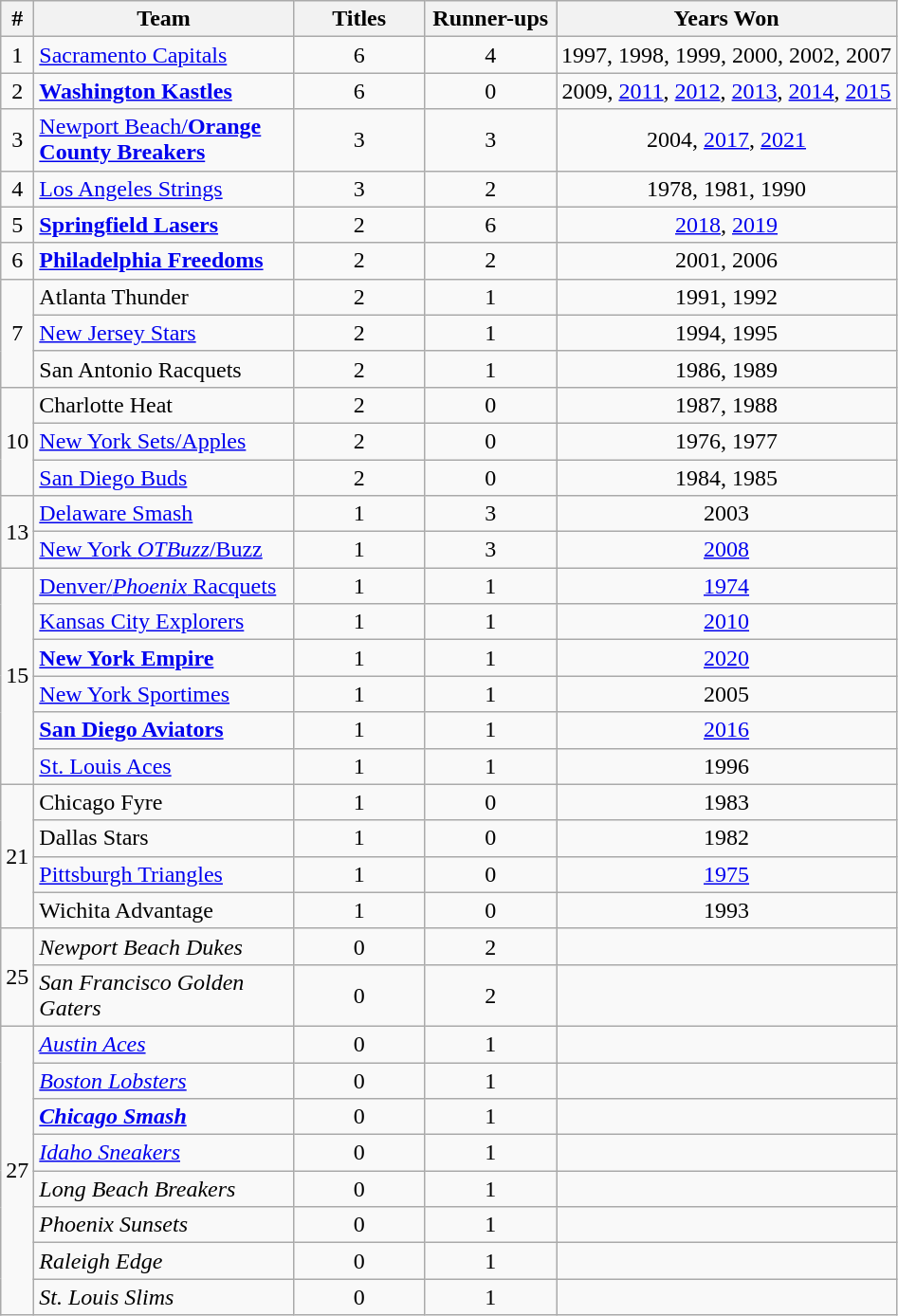<table class="wikitable sortable nowrap" style="text-align:center;">
<tr>
<th>#</th>
<th width=175>Team</th>
<th width=85>Titles</th>
<th width=85>Runner-ups</th>
<th>Years Won</th>
</tr>
<tr>
<td>1</td>
<td align=left><a href='#'>Sacramento Capitals</a></td>
<td>6</td>
<td>4</td>
<td>1997, 1998, 1999, 2000, 2002, 2007</td>
</tr>
<tr>
<td>2</td>
<td align=left><strong><a href='#'>Washington Kastles</a></strong></td>
<td>6</td>
<td>0</td>
<td>2009, <a href='#'>2011</a>, <a href='#'>2012</a>, <a href='#'>2013</a>, <a href='#'>2014</a>, <a href='#'>2015</a></td>
</tr>
<tr>
<td>3</td>
<td align=left><a href='#'>Newport Beach/<strong>Orange County Breakers</strong></a></td>
<td>3</td>
<td>3</td>
<td>2004, <a href='#'>2017</a>, <a href='#'>2021</a></td>
</tr>
<tr>
<td>4</td>
<td align=left><a href='#'>Los Angeles Strings</a></td>
<td>3</td>
<td>2</td>
<td>1978, 1981, 1990</td>
</tr>
<tr>
<td>5</td>
<td align=left><strong><a href='#'>Springfield Lasers</a></strong></td>
<td>2</td>
<td>6</td>
<td><a href='#'>2018</a>, <a href='#'>2019</a></td>
</tr>
<tr>
<td>6</td>
<td align=left><strong><a href='#'>Philadelphia Freedoms</a></strong></td>
<td>2</td>
<td>2</td>
<td>2001, 2006</td>
</tr>
<tr>
<td rowspan=3>7</td>
<td align=left>Atlanta Thunder</td>
<td>2</td>
<td>1</td>
<td>1991, 1992</td>
</tr>
<tr>
<td align=left><a href='#'>New Jersey Stars</a></td>
<td>2</td>
<td>1</td>
<td>1994, 1995</td>
</tr>
<tr>
<td align=left>San Antonio Racquets</td>
<td>2</td>
<td>1</td>
<td>1986, 1989</td>
</tr>
<tr>
<td rowspan=3>10</td>
<td align=left>Charlotte Heat</td>
<td>2</td>
<td>0</td>
<td>1987, 1988</td>
</tr>
<tr>
<td align=left><a href='#'>New York Sets/Apples</a></td>
<td>2</td>
<td>0</td>
<td>1976, 1977</td>
</tr>
<tr>
<td align=left><a href='#'>San Diego Buds</a></td>
<td>2</td>
<td>0</td>
<td>1984, 1985</td>
</tr>
<tr>
<td rowspan=2>13</td>
<td align=left><a href='#'>Delaware Smash</a></td>
<td>1</td>
<td>3</td>
<td>2003</td>
</tr>
<tr>
<td align=left><a href='#'>New York <em>OTBuzz</em>/Buzz</a></td>
<td>1</td>
<td>3</td>
<td><a href='#'>2008</a></td>
</tr>
<tr>
<td rowspan=6>15</td>
<td align=left><a href='#'>Denver/<em>Phoenix</em> Racquets</a></td>
<td>1</td>
<td>1</td>
<td><a href='#'>1974</a></td>
</tr>
<tr>
<td align=left><a href='#'>Kansas City Explorers</a></td>
<td>1</td>
<td>1</td>
<td><a href='#'>2010</a></td>
</tr>
<tr>
<td align=left><strong><a href='#'>New York Empire</a></strong></td>
<td>1</td>
<td>1</td>
<td><a href='#'>2020</a></td>
</tr>
<tr>
<td align=left><a href='#'>New York Sportimes</a></td>
<td>1</td>
<td>1</td>
<td>2005</td>
</tr>
<tr>
<td align=left><strong><a href='#'>San Diego Aviators</a></strong></td>
<td>1</td>
<td>1</td>
<td><a href='#'>2016</a></td>
</tr>
<tr>
<td align=left><a href='#'>St. Louis Aces</a></td>
<td>1</td>
<td>1</td>
<td>1996</td>
</tr>
<tr>
<td rowspan=4>21</td>
<td align=left>Chicago Fyre</td>
<td>1</td>
<td>0</td>
<td>1983</td>
</tr>
<tr>
<td align=left>Dallas Stars</td>
<td>1</td>
<td>0</td>
<td>1982</td>
</tr>
<tr>
<td align=left><a href='#'>Pittsburgh Triangles</a></td>
<td>1</td>
<td>0</td>
<td><a href='#'>1975</a></td>
</tr>
<tr>
<td align=left>Wichita Advantage</td>
<td>1</td>
<td>0</td>
<td>1993</td>
</tr>
<tr>
<td rowspan=2>25</td>
<td align=left><em>Newport Beach Dukes</em></td>
<td>0</td>
<td>2</td>
<td></td>
</tr>
<tr>
<td align=left><em>San Francisco Golden Gaters</em></td>
<td>0</td>
<td>2</td>
<td></td>
</tr>
<tr>
<td rowspan=8>27</td>
<td align=left><em><a href='#'>Austin Aces</a></em></td>
<td>0</td>
<td>1</td>
<td></td>
</tr>
<tr>
<td align=left><em><a href='#'>Boston Lobsters</a></em></td>
<td>0</td>
<td>1</td>
<td></td>
</tr>
<tr>
<td align=left><strong><em><a href='#'>Chicago Smash</a></em></strong></td>
<td>0</td>
<td>1</td>
<td></td>
</tr>
<tr>
<td align=left><em><a href='#'>Idaho Sneakers</a></em></td>
<td>0</td>
<td>1</td>
<td></td>
</tr>
<tr>
<td align=left><em>Long Beach Breakers</em></td>
<td>0</td>
<td>1</td>
<td></td>
</tr>
<tr>
<td align=left><em>Phoenix Sunsets</em></td>
<td>0</td>
<td>1</td>
<td></td>
</tr>
<tr>
<td align=left><em>Raleigh Edge</em></td>
<td>0</td>
<td>1</td>
<td></td>
</tr>
<tr>
<td align=left><em>St. Louis Slims</em></td>
<td>0</td>
<td>1</td>
<td></td>
</tr>
</table>
